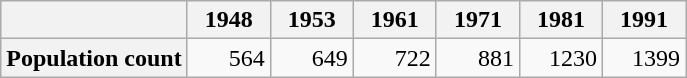<table class="wikitable plainrowheaders" style="text-align: right;">
<tr>
<th></th>
<th scope="col" style="width: 3em;">1948</th>
<th scope="col" style="width: 3em;">1953</th>
<th scope="col" style="width: 3em;">1961</th>
<th scope="col" style="width: 3em;">1971</th>
<th scope="col" style="width: 3em;">1981</th>
<th scope="col" style="width: 3em;">1991</th>
</tr>
<tr>
<th scope="row">Population count</th>
<td>564</td>
<td>649</td>
<td>722</td>
<td>881</td>
<td>1230 </td>
<td>1399</td>
</tr>
</table>
